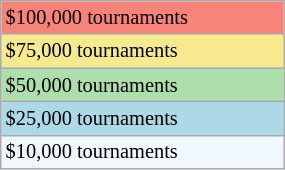<table class="wikitable" style="font-size:85%;" width=15%>
<tr style="background:#f88379;">
<td>$100,000 tournaments</td>
</tr>
<tr style="background:#f7e98e;">
<td>$75,000 tournaments</td>
</tr>
<tr style="background:#addfad;">
<td>$50,000 tournaments</td>
</tr>
<tr style="background:lightblue;">
<td>$25,000 tournaments</td>
</tr>
<tr style="background:#f0f8ff;">
<td>$10,000 tournaments</td>
</tr>
</table>
